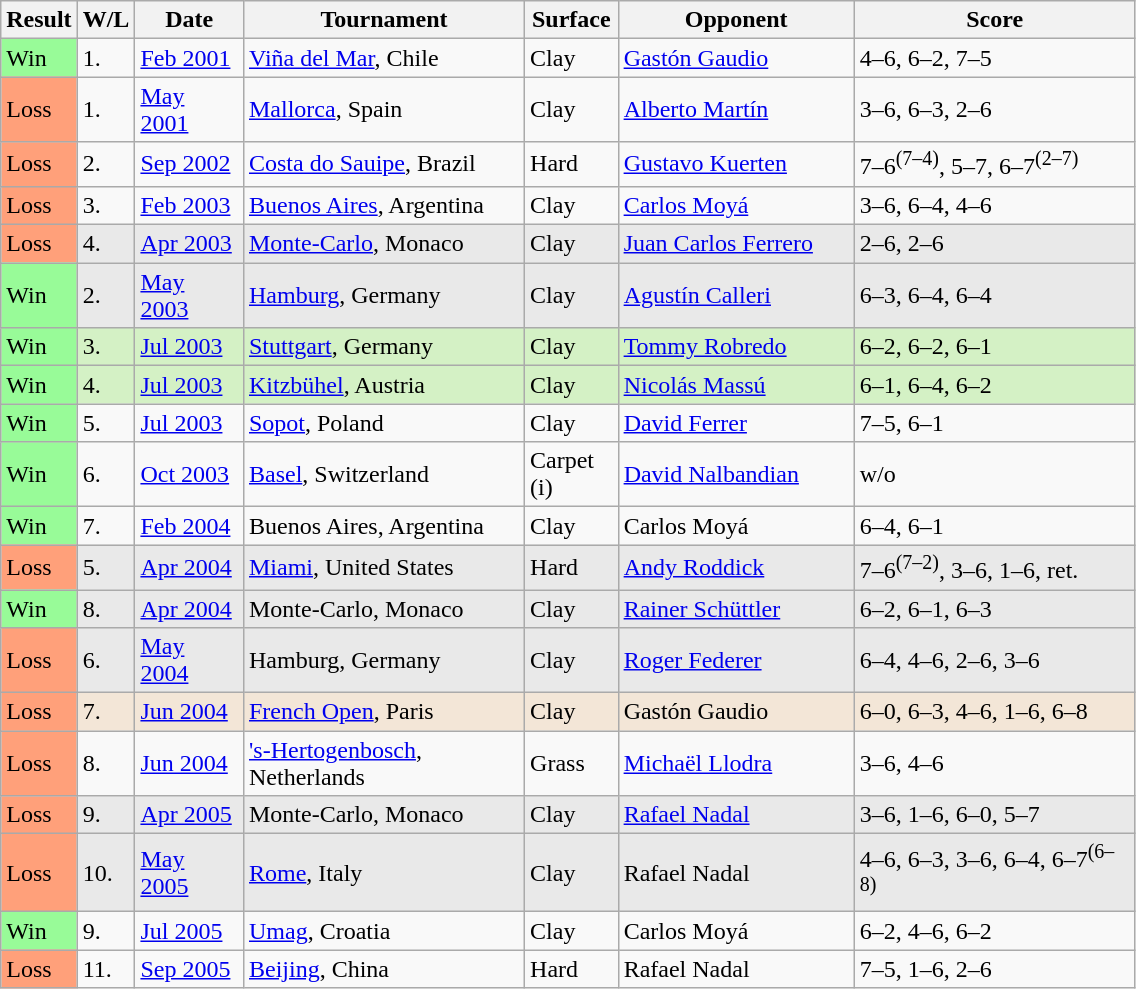<table class="sortable wikitable">
<tr>
<th style="width:40px">Result</th>
<th style="width:30px" class="unsortable">W/L</th>
<th style="width:65px">Date</th>
<th style="width:180px">Tournament</th>
<th style="width:55px">Surface</th>
<th style="width:150px">Opponent</th>
<th style="width:180px" class="unsortable">Score</th>
</tr>
<tr>
<td style="background:#98fb98;">Win</td>
<td>1.</td>
<td><a href='#'>Feb 2001</a></td>
<td><a href='#'>Viña del Mar</a>, Chile</td>
<td>Clay</td>
<td> <a href='#'>Gastón Gaudio</a></td>
<td>4–6, 6–2, 7–5</td>
</tr>
<tr>
<td style="background:#ffa07a;">Loss</td>
<td>1.</td>
<td><a href='#'>May 2001</a></td>
<td><a href='#'>Mallorca</a>, Spain</td>
<td>Clay</td>
<td> <a href='#'>Alberto Martín</a></td>
<td>3–6, 6–3, 2–6</td>
</tr>
<tr>
<td style="background:#ffa07a;">Loss</td>
<td>2.</td>
<td><a href='#'>Sep 2002</a></td>
<td><a href='#'>Costa do Sauipe</a>, Brazil</td>
<td>Hard</td>
<td> <a href='#'>Gustavo Kuerten</a></td>
<td>7–6<sup>(7–4)</sup>, 5–7, 6–7<sup>(2–7)</sup></td>
</tr>
<tr>
<td style="background:#ffa07a;">Loss</td>
<td>3.</td>
<td><a href='#'>Feb 2003</a></td>
<td><a href='#'>Buenos Aires</a>, Argentina</td>
<td>Clay</td>
<td> <a href='#'>Carlos Moyá</a></td>
<td>3–6, 6–4, 4–6</td>
</tr>
<tr bgcolor="#e9e9e9">
<td style="background:#ffa07a;">Loss</td>
<td>4.</td>
<td><a href='#'>Apr 2003</a></td>
<td><a href='#'>Monte-Carlo</a>, Monaco</td>
<td>Clay</td>
<td> <a href='#'>Juan Carlos Ferrero</a></td>
<td>2–6, 2–6</td>
</tr>
<tr bgcolor="#e9e9e9">
<td style="background:#98fb98;">Win</td>
<td>2.</td>
<td><a href='#'>May 2003</a></td>
<td><a href='#'>Hamburg</a>, Germany</td>
<td>Clay</td>
<td> <a href='#'>Agustín Calleri</a></td>
<td>6–3, 6–4, 6–4</td>
</tr>
<tr bgcolor="#d4f1c5">
<td style="background:#98fb98;">Win</td>
<td>3.</td>
<td><a href='#'>Jul 2003</a></td>
<td><a href='#'>Stuttgart</a>, Germany</td>
<td>Clay</td>
<td> <a href='#'>Tommy Robredo</a></td>
<td>6–2, 6–2, 6–1</td>
</tr>
<tr bgcolor="#d4f1c5">
<td style="background:#98fb98;">Win</td>
<td>4.</td>
<td><a href='#'>Jul 2003</a></td>
<td><a href='#'>Kitzbühel</a>, Austria</td>
<td>Clay</td>
<td> <a href='#'>Nicolás Massú</a></td>
<td>6–1, 6–4, 6–2</td>
</tr>
<tr>
<td style="background:#98fb98;">Win</td>
<td>5.</td>
<td><a href='#'>Jul 2003</a></td>
<td><a href='#'>Sopot</a>, Poland</td>
<td>Clay</td>
<td> <a href='#'>David Ferrer</a></td>
<td>7–5, 6–1</td>
</tr>
<tr>
<td style="background:#98fb98;">Win</td>
<td>6.</td>
<td><a href='#'>Oct 2003</a></td>
<td><a href='#'>Basel</a>, Switzerland</td>
<td>Carpet (i)</td>
<td> <a href='#'>David Nalbandian</a></td>
<td>w/o</td>
</tr>
<tr>
<td style="background:#98fb98;">Win</td>
<td>7.</td>
<td><a href='#'>Feb 2004</a></td>
<td>Buenos Aires, Argentina</td>
<td>Clay</td>
<td> Carlos Moyá</td>
<td>6–4, 6–1</td>
</tr>
<tr bgcolor="#e9e9e9">
<td style="background:#ffa07a;">Loss</td>
<td>5.</td>
<td><a href='#'>Apr 2004</a></td>
<td><a href='#'>Miami</a>, United States</td>
<td>Hard</td>
<td> <a href='#'>Andy Roddick</a></td>
<td>7–6<sup>(7–2)</sup>, 3–6, 1–6, ret.</td>
</tr>
<tr bgcolor="#e9e9e9">
<td style="background:#98fb98;">Win</td>
<td>8.</td>
<td><a href='#'>Apr 2004</a></td>
<td>Monte-Carlo, Monaco</td>
<td>Clay</td>
<td> <a href='#'>Rainer Schüttler</a></td>
<td>6–2, 6–1, 6–3</td>
</tr>
<tr bgcolor="#e9e9e9">
<td style="background:#ffa07a;">Loss</td>
<td>6.</td>
<td><a href='#'>May 2004</a></td>
<td>Hamburg, Germany</td>
<td>Clay</td>
<td> <a href='#'>Roger Federer</a></td>
<td>6–4, 4–6, 2–6, 3–6</td>
</tr>
<tr bgcolor="#f3e6d7">
<td style="background:#ffa07a;">Loss</td>
<td>7.</td>
<td><a href='#'>Jun 2004</a></td>
<td><a href='#'>French Open</a>, Paris</td>
<td>Clay</td>
<td> Gastón Gaudio</td>
<td>6–0, 6–3, 4–6, 1–6, 6–8</td>
</tr>
<tr>
<td style="background:#ffa07a;">Loss</td>
<td>8.</td>
<td><a href='#'>Jun 2004</a></td>
<td><a href='#'>'s-Hertogenbosch</a>, Netherlands</td>
<td>Grass</td>
<td> <a href='#'>Michaël Llodra</a></td>
<td>3–6, 4–6</td>
</tr>
<tr bgcolor="#e9e9e9">
<td style="background:#ffa07a;">Loss</td>
<td>9.</td>
<td><a href='#'>Apr 2005</a></td>
<td>Monte-Carlo, Monaco</td>
<td>Clay</td>
<td> <a href='#'>Rafael Nadal</a></td>
<td>3–6, 1–6, 6–0, 5–7</td>
</tr>
<tr bgcolor="#e9e9e9">
<td style="background:#ffa07a;">Loss</td>
<td>10.</td>
<td><a href='#'>May 2005</a></td>
<td><a href='#'>Rome</a>, Italy</td>
<td>Clay</td>
<td> Rafael Nadal</td>
<td>4–6, 6–3, 3–6, 6–4, 6–7<sup>(6–8)</sup></td>
</tr>
<tr>
<td style="background:#98fb98;">Win</td>
<td>9.</td>
<td><a href='#'>Jul 2005</a></td>
<td><a href='#'>Umag</a>, Croatia</td>
<td>Clay</td>
<td> Carlos Moyá</td>
<td>6–2, 4–6, 6–2</td>
</tr>
<tr>
<td style="background:#ffa07a;">Loss</td>
<td>11.</td>
<td><a href='#'>Sep 2005</a></td>
<td><a href='#'>Beijing</a>, China</td>
<td>Hard</td>
<td> Rafael Nadal</td>
<td>7–5, 1–6, 2–6</td>
</tr>
</table>
